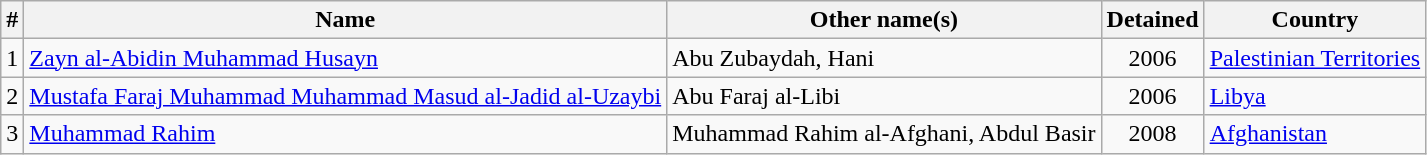<table class="wikitable sortable">
<tr>
<th>#</th>
<th>Name</th>
<th>Other name(s)</th>
<th>Detained</th>
<th>Country</th>
</tr>
<tr>
<td align="center">1</td>
<td><a href='#'>Zayn al-Abidin Muhammad Husayn</a></td>
<td>Abu Zubaydah, Hani</td>
<td align="center">2006</td>
<td><a href='#'>Palestinian Territories</a></td>
</tr>
<tr>
<td align="center">2</td>
<td><a href='#'>Mustafa Faraj Muhammad Muhammad Masud al-Jadid al-Uzaybi</a></td>
<td>Abu Faraj al-Libi</td>
<td align="center">2006</td>
<td><a href='#'>Libya</a></td>
</tr>
<tr>
<td align="center">3</td>
<td><a href='#'>Muhammad Rahim</a></td>
<td>Muhammad Rahim al-Afghani, Abdul Basir</td>
<td align="center">2008</td>
<td><a href='#'>Afghanistan</a></td>
</tr>
</table>
